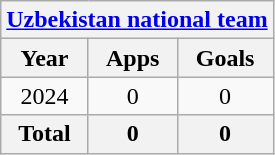<table class="wikitable" style="text-align:center">
<tr>
<th colspan=3><a href='#'>Uzbekistan national team</a></th>
</tr>
<tr>
<th>Year</th>
<th>Apps</th>
<th>Goals</th>
</tr>
<tr>
<td>2024</td>
<td>0</td>
<td>0</td>
</tr>
<tr>
<th>Total</th>
<th>0</th>
<th>0</th>
</tr>
</table>
